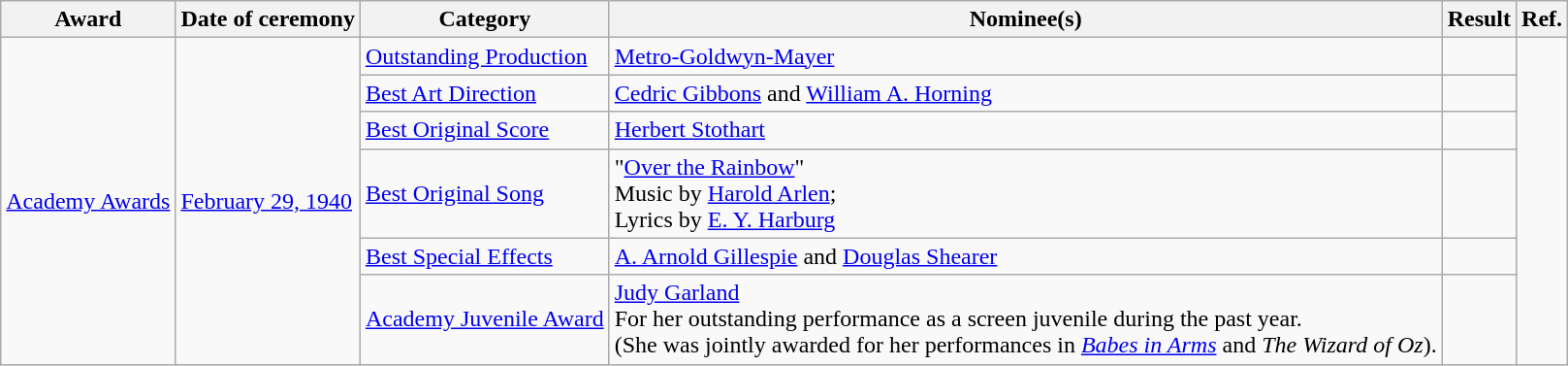<table class="wikitable plainrowheaders">
<tr>
<th>Award</th>
<th>Date of ceremony</th>
<th>Category</th>
<th>Nominee(s)</th>
<th>Result</th>
<th>Ref.</th>
</tr>
<tr>
<td rowspan="6"><a href='#'>Academy Awards</a></td>
<td rowspan="6"><a href='#'>February 29, 1940</a></td>
<td><a href='#'>Outstanding Production</a></td>
<td><a href='#'>Metro-Goldwyn-Mayer</a></td>
<td></td>
<td align="center" rowspan="6"></td>
</tr>
<tr>
<td><a href='#'>Best Art Direction</a></td>
<td><a href='#'>Cedric Gibbons</a> and <a href='#'>William A. Horning</a></td>
<td></td>
</tr>
<tr>
<td><a href='#'>Best Original Score</a></td>
<td><a href='#'>Herbert Stothart</a></td>
<td></td>
</tr>
<tr>
<td><a href='#'>Best Original Song</a></td>
<td>"<a href='#'>Over the Rainbow</a>" <br> Music by <a href='#'>Harold Arlen</a>; <br> Lyrics by <a href='#'>E. Y. Harburg</a></td>
<td></td>
</tr>
<tr>
<td><a href='#'>Best Special Effects</a></td>
<td><a href='#'>A. Arnold Gillespie</a> and <a href='#'>Douglas Shearer</a></td>
<td></td>
</tr>
<tr>
<td><a href='#'>Academy Juvenile Award</a></td>
<td><a href='#'>Judy Garland</a> <br> For her outstanding performance as a screen juvenile during the past year. <br> (She was jointly awarded for her performances in <em><a href='#'>Babes in Arms</a></em> and <em>The Wizard of Oz</em>).</td>
<td></td>
</tr>
</table>
